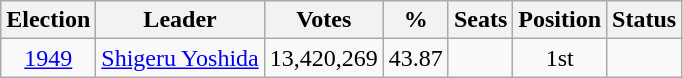<table class="wikitable" style="text-align:center">
<tr>
<th>Election</th>
<th>Leader</th>
<th>Votes</th>
<th>%</th>
<th>Seats</th>
<th>Position</th>
<th>Status</th>
</tr>
<tr>
<td><a href='#'>1949</a></td>
<td><a href='#'>Shigeru Yoshida</a></td>
<td>13,420,269</td>
<td>43.87</td>
<td></td>
<td>1st</td>
<td></td>
</tr>
</table>
